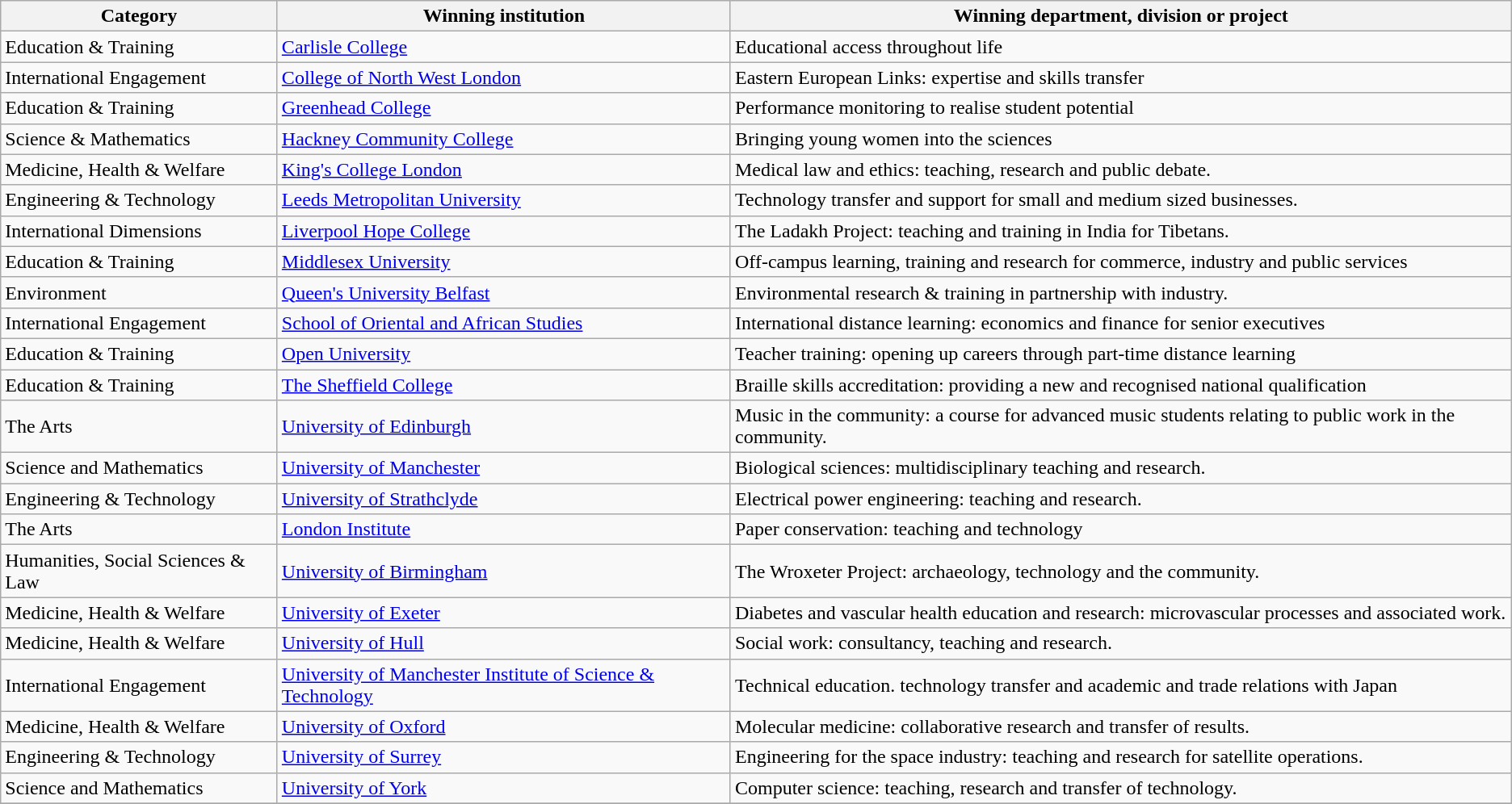<table class="wikitable">
<tr>
<th>Category</th>
<th>Winning institution</th>
<th>Winning department, division or project</th>
</tr>
<tr>
<td>Education & Training</td>
<td><a href='#'>Carlisle College</a></td>
<td>Educational access throughout life</td>
</tr>
<tr>
<td>International Engagement</td>
<td><a href='#'>College of North West London</a></td>
<td>Eastern European Links: expertise and skills transfer</td>
</tr>
<tr>
<td>Education & Training</td>
<td><a href='#'>Greenhead College</a></td>
<td>Performance monitoring to realise student potential</td>
</tr>
<tr>
<td>Science & Mathematics</td>
<td><a href='#'>Hackney Community College</a></td>
<td>Bringing young women into the sciences</td>
</tr>
<tr>
<td>Medicine, Health & Welfare</td>
<td><a href='#'>King's College London</a></td>
<td>Medical law and ethics: teaching, research and public debate.</td>
</tr>
<tr>
<td>Engineering & Technology</td>
<td><a href='#'>Leeds Metropolitan University</a></td>
<td>Technology transfer and support for small and medium sized businesses.</td>
</tr>
<tr>
<td>International Dimensions</td>
<td><a href='#'>Liverpool Hope College</a></td>
<td>The Ladakh Project: teaching and training in India for Tibetans.</td>
</tr>
<tr>
<td>Education & Training</td>
<td><a href='#'>Middlesex University</a></td>
<td>Off-campus learning, training and research for commerce, industry and public services</td>
</tr>
<tr>
<td>Environment</td>
<td><a href='#'>Queen's University Belfast</a></td>
<td>Environmental research & training in partnership with industry.</td>
</tr>
<tr>
<td>International Engagement</td>
<td><a href='#'>School of Oriental and African Studies</a></td>
<td>International distance learning: economics and finance for senior executives</td>
</tr>
<tr>
<td>Education & Training</td>
<td><a href='#'>Open University</a></td>
<td>Teacher training: opening up careers through part-time distance learning</td>
</tr>
<tr>
<td>Education & Training</td>
<td><a href='#'>The Sheffield College</a></td>
<td>Braille skills accreditation: providing a new and recognised national qualification</td>
</tr>
<tr>
<td>The Arts</td>
<td><a href='#'>University of Edinburgh</a></td>
<td>Music in the community: a course for advanced music students relating to public work in the community.</td>
</tr>
<tr>
<td>Science and Mathematics</td>
<td><a href='#'>University of Manchester</a></td>
<td>Biological sciences: multidisciplinary teaching and research.</td>
</tr>
<tr>
<td>Engineering & Technology</td>
<td><a href='#'>University of Strathclyde</a></td>
<td>Electrical power engineering: teaching and research.</td>
</tr>
<tr>
<td>The Arts</td>
<td><a href='#'>London Institute</a></td>
<td>Paper conservation: teaching and technology</td>
</tr>
<tr>
<td>Humanities, Social Sciences & Law</td>
<td><a href='#'>University of Birmingham</a></td>
<td>The Wroxeter Project: archaeology, technology and the community.</td>
</tr>
<tr>
<td>Medicine, Health & Welfare</td>
<td><a href='#'>University of Exeter</a></td>
<td>Diabetes and vascular health education and research: microvascular processes and associated work.</td>
</tr>
<tr>
<td>Medicine, Health & Welfare</td>
<td><a href='#'>University of Hull</a></td>
<td>Social work: consultancy, teaching and research.</td>
</tr>
<tr>
<td>International Engagement</td>
<td><a href='#'>University of Manchester Institute of Science & Technology</a></td>
<td>Technical education. technology transfer and academic and trade relations with Japan</td>
</tr>
<tr>
<td>Medicine, Health & Welfare</td>
<td><a href='#'>University of Oxford</a></td>
<td>Molecular medicine: collaborative research and transfer of results.</td>
</tr>
<tr>
<td>Engineering & Technology</td>
<td><a href='#'>University of Surrey</a></td>
<td>Engineering for the space industry: teaching and research for satellite operations.</td>
</tr>
<tr>
<td>Science and Mathematics</td>
<td><a href='#'>University of York</a></td>
<td>Computer science: teaching, research and transfer of technology.</td>
</tr>
<tr>
</tr>
</table>
